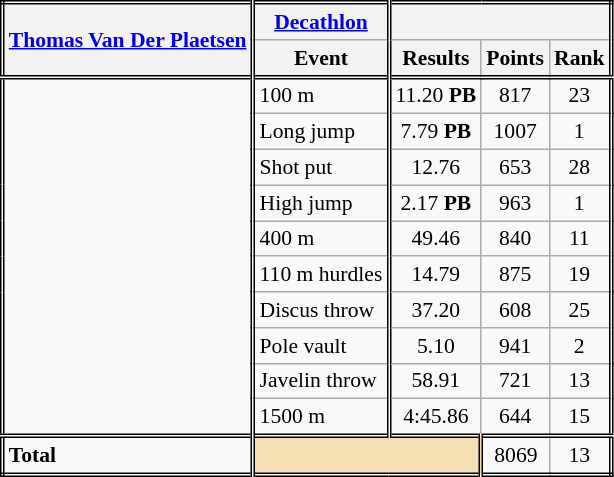<table class=wikitable style="font-size:90%; border: double;">
<tr>
<th style="border-right:double" rowspan="2"><a href='#'>Thomas Van Der Plaetsen</a></th>
<th style="border-right:double"><a href='#'>Decathlon</a></th>
<th colspan="3"></th>
</tr>
<tr>
<th style="border-right:double">Event</th>
<th>Results</th>
<th>Points</th>
<th>Rank</th>
</tr>
<tr style="border-top: double;">
<td style="border-right:double" rowspan="10"></td>
<td style="border-right:double">100 m</td>
<td align=center>11.20 <strong>PB</strong></td>
<td align=center>817</td>
<td align=center>23</td>
</tr>
<tr>
<td style="border-right:double">Long jump</td>
<td align=center>7.79 <strong>PB</strong></td>
<td align=center>1007</td>
<td align=center>1</td>
</tr>
<tr>
<td style="border-right:double">Shot put</td>
<td align=center>12.76</td>
<td align=center>653</td>
<td align=center>28</td>
</tr>
<tr>
<td style="border-right:double">High jump</td>
<td align=center>2.17 <strong>PB</strong></td>
<td align=center>963</td>
<td align=center>1</td>
</tr>
<tr>
<td style="border-right:double">400 m</td>
<td align=center>49.46</td>
<td align=center>840</td>
<td align=center>11</td>
</tr>
<tr>
<td style="border-right:double">110 m hurdles</td>
<td align=center>14.79</td>
<td align=center>875</td>
<td align=center>19</td>
</tr>
<tr>
<td style="border-right:double">Discus throw</td>
<td align=center>37.20</td>
<td align=center>608</td>
<td align=center>25</td>
</tr>
<tr>
<td style="border-right:double">Pole vault</td>
<td align=center>5.10</td>
<td align=center>941</td>
<td align=center>2</td>
</tr>
<tr>
<td style="border-right:double">Javelin throw</td>
<td align=center>58.91</td>
<td align=center>721</td>
<td align=center>13</td>
</tr>
<tr>
<td style="border-right:double">1500 m</td>
<td align=center>4:45.86</td>
<td align=center>644</td>
<td align=center>15</td>
</tr>
<tr style="border-top: double;">
<td style="border-right:double"><strong>Total</strong></td>
<td colspan="2" style="background:wheat; border-right:double;"></td>
<td align=center>8069</td>
<td align=center>13</td>
</tr>
</table>
